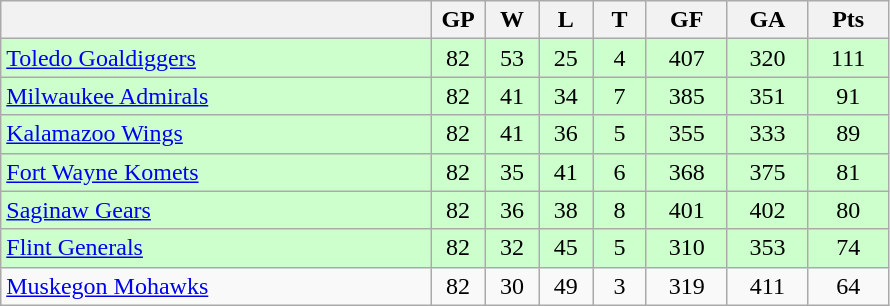<table class="wikitable">
<tr>
<th width="40%"></th>
<th width="5%">GP</th>
<th width="5%">W</th>
<th width="5%">L</th>
<th width="5%">T</th>
<th width="7.5%">GF</th>
<th width="7.5%">GA</th>
<th width="7.5%">Pts</th>
</tr>
<tr align="center" bgcolor="#CCFFCC">
<td align="left"><a href='#'>Toledo Goaldiggers</a></td>
<td>82</td>
<td>53</td>
<td>25</td>
<td>4</td>
<td>407</td>
<td>320</td>
<td>111</td>
</tr>
<tr align="center" bgcolor="#CCFFCC">
<td align="left"><a href='#'>Milwaukee Admirals</a></td>
<td>82</td>
<td>41</td>
<td>34</td>
<td>7</td>
<td>385</td>
<td>351</td>
<td>91</td>
</tr>
<tr align="center" bgcolor="#CCFFCC">
<td align="left"><a href='#'>Kalamazoo Wings</a></td>
<td>82</td>
<td>41</td>
<td>36</td>
<td>5</td>
<td>355</td>
<td>333</td>
<td>89</td>
</tr>
<tr align="center" bgcolor="#CCFFCC">
<td align="left"><a href='#'>Fort Wayne Komets</a></td>
<td>82</td>
<td>35</td>
<td>41</td>
<td>6</td>
<td>368</td>
<td>375</td>
<td>81</td>
</tr>
<tr align="center" bgcolor="#CCFFCC">
<td align="left"><a href='#'>Saginaw Gears</a></td>
<td>82</td>
<td>36</td>
<td>38</td>
<td>8</td>
<td>401</td>
<td>402</td>
<td>80</td>
</tr>
<tr align="center" bgcolor="#CCFFCC">
<td align="left"><a href='#'>Flint Generals</a></td>
<td>82</td>
<td>32</td>
<td>45</td>
<td>5</td>
<td>310</td>
<td>353</td>
<td>74</td>
</tr>
<tr align="center">
<td align="left"><a href='#'>Muskegon Mohawks</a></td>
<td>82</td>
<td>30</td>
<td>49</td>
<td>3</td>
<td>319</td>
<td>411</td>
<td>64</td>
</tr>
</table>
